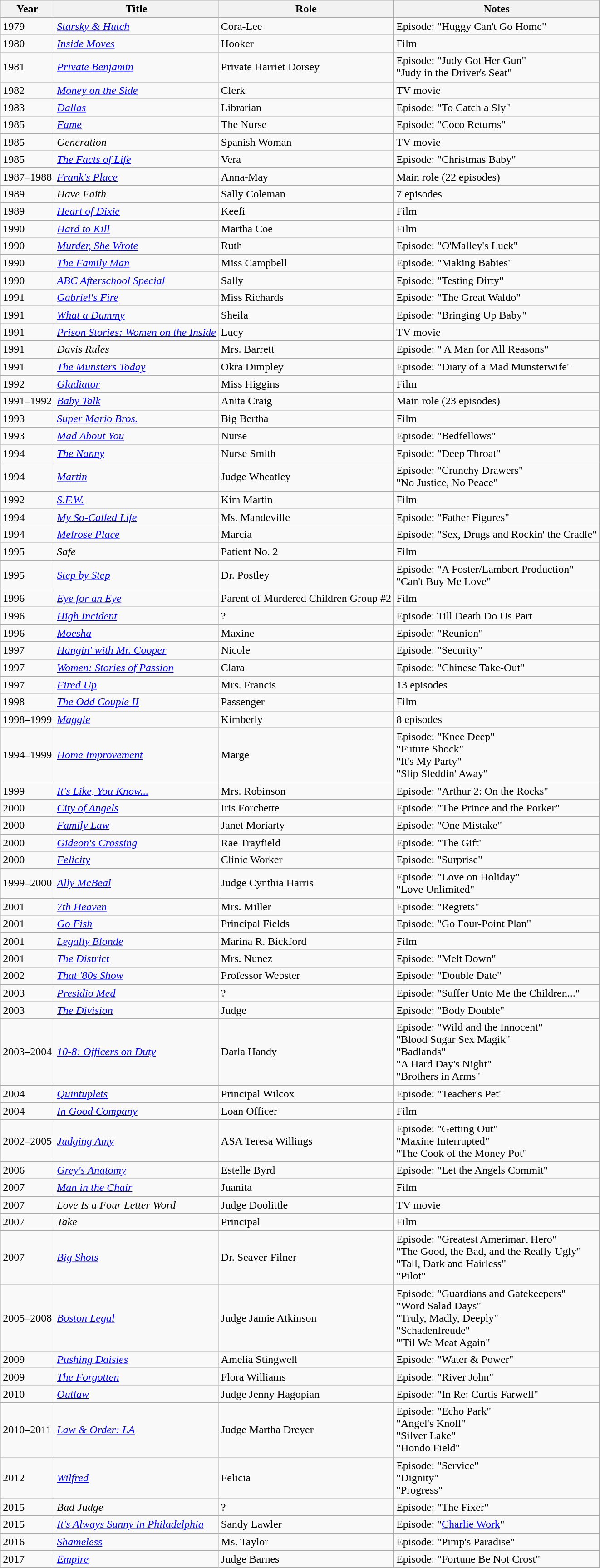<table class="wikitable sortable">
<tr>
<th>Year</th>
<th>Title</th>
<th>Role</th>
<th class="unsortable">Notes</th>
</tr>
<tr>
<td>1979</td>
<td><em><a href='#'>Starsky & Hutch</a></em></td>
<td>Cora-Lee</td>
<td>Episode: "Huggy Can't Go Home"</td>
</tr>
<tr>
<td>1980</td>
<td><em><a href='#'>Inside Moves</a></em></td>
<td>Hooker</td>
<td>Film</td>
</tr>
<tr>
<td>1981</td>
<td><em><a href='#'>Private Benjamin</a></em></td>
<td>Private Harriet Dorsey</td>
<td>Episode: "Judy Got Her Gun"<br>"Judy in the Driver's Seat"</td>
</tr>
<tr>
<td>1982</td>
<td><em><a href='#'>Money on the Side</a></em></td>
<td>Clerk</td>
<td>TV movie</td>
</tr>
<tr>
<td>1983</td>
<td><em><a href='#'>Dallas</a></em></td>
<td>Librarian</td>
<td>Episode: "To Catch a Sly"</td>
</tr>
<tr>
<td>1985</td>
<td><em><a href='#'>Fame</a></em></td>
<td>The Nurse</td>
<td>Episode: "Coco Returns"</td>
</tr>
<tr>
<td>1985</td>
<td><em>Generation</em></td>
<td>Spanish Woman</td>
<td>TV movie</td>
</tr>
<tr>
<td>1985</td>
<td><em><a href='#'>The Facts of Life</a></em></td>
<td>Vera</td>
<td>Episode: "Christmas Baby"</td>
</tr>
<tr>
<td>1987–1988</td>
<td><em><a href='#'>Frank's Place</a></em></td>
<td>Anna-May</td>
<td>Main role (22 episodes)</td>
</tr>
<tr>
<td>1989</td>
<td><em>Have Faith</em></td>
<td>Sally Coleman</td>
<td>7 episodes</td>
</tr>
<tr>
<td>1989</td>
<td><em><a href='#'>Heart of Dixie</a></em></td>
<td>Keefi</td>
<td>Film</td>
</tr>
<tr>
<td>1990</td>
<td><em><a href='#'>Hard to Kill</a></em></td>
<td>Martha Coe</td>
<td>Film</td>
</tr>
<tr>
<td>1990</td>
<td><em><a href='#'>Murder, She Wrote</a></em></td>
<td>Ruth</td>
<td>Episode: "O'Malley's Luck"</td>
</tr>
<tr>
<td>1990</td>
<td><em><a href='#'>The Family Man</a></em></td>
<td>Miss Campbell</td>
<td>Episode: "Making Babies"</td>
</tr>
<tr>
<td>1990</td>
<td><em><a href='#'>ABC Afterschool Special</a></em></td>
<td>Sally</td>
<td>Episode: "Testing Dirty"</td>
</tr>
<tr>
<td>1991</td>
<td><em><a href='#'>Gabriel's Fire</a></em></td>
<td>Miss Richards</td>
<td>Episode: "The Great Waldo"</td>
</tr>
<tr>
<td>1991</td>
<td><em><a href='#'>What a Dummy</a></em></td>
<td>Sheila</td>
<td>Episode: "Bringing Up Baby"</td>
</tr>
<tr>
<td>1991</td>
<td><em><a href='#'>Prison Stories: Women on the Inside</a></em></td>
<td>Lucy</td>
<td>TV movie</td>
</tr>
<tr>
<td>1991</td>
<td><em>Davis Rules</em></td>
<td>Mrs. Barrett</td>
<td>Episode: " A Man for All Reasons"</td>
</tr>
<tr>
<td>1991</td>
<td><em><a href='#'>The Munsters Today</a></em></td>
<td>Okra Dimpley</td>
<td>Episode: "Diary of a Mad Munsterwife"</td>
</tr>
<tr>
<td>1992</td>
<td><em><a href='#'>Gladiator</a></em></td>
<td>Miss Higgins</td>
<td>Film</td>
</tr>
<tr>
<td>1991–1992</td>
<td><em><a href='#'>Baby Talk</a></em></td>
<td>Anita Craig</td>
<td>Main role (23 episodes)</td>
</tr>
<tr>
<td>1993</td>
<td><em><a href='#'>Super Mario Bros.</a></em></td>
<td>Big Bertha</td>
<td>Film</td>
</tr>
<tr>
<td>1993</td>
<td><em><a href='#'>Mad About You</a></em></td>
<td>Nurse</td>
<td>Episode: "Bedfellows"</td>
</tr>
<tr>
<td>1994</td>
<td><em><a href='#'>The Nanny</a></em></td>
<td>Nurse Smith</td>
<td>Episode: "Deep Throat"</td>
</tr>
<tr>
<td>1994</td>
<td><em><a href='#'>Martin</a></em></td>
<td>Judge Wheatley</td>
<td>Episode: "Crunchy Drawers" <br> "No Justice, No Peace"</td>
</tr>
<tr>
<td>1992</td>
<td><em><a href='#'>S.F.W.</a></em></td>
<td>Kim Martin</td>
<td>Film</td>
</tr>
<tr>
<td>1994</td>
<td><em><a href='#'>My So-Called Life</a></em></td>
<td>Ms. Mandeville</td>
<td>Episode: "Father Figures"</td>
</tr>
<tr>
<td>1994</td>
<td><em><a href='#'>Melrose Place</a></em></td>
<td>Marcia</td>
<td>Episode: "Sex, Drugs and Rockin' the Cradle"</td>
</tr>
<tr>
<td>1995</td>
<td><em>Safe</em></td>
<td>Patient No. 2</td>
<td>Film</td>
</tr>
<tr>
<td>1995</td>
<td><em><a href='#'>Step by Step</a></em></td>
<td>Dr. Postley</td>
<td>Episode: "A Foster/Lambert Production" <br> "Can't Buy Me Love"</td>
</tr>
<tr>
<td>1996</td>
<td><em><a href='#'>Eye for an Eye</a></em></td>
<td>Parent of Murdered Children Group #2</td>
<td>Film</td>
</tr>
<tr>
<td>1996</td>
<td><em><a href='#'>High Incident</a></em></td>
<td>?</td>
<td>Episode: Till Death Do Us Part</td>
</tr>
<tr>
<td>1996</td>
<td><em><a href='#'>Moesha</a></em></td>
<td>Maxine</td>
<td>Episode: "Reunion"</td>
</tr>
<tr>
<td>1997</td>
<td><em><a href='#'>Hangin' with Mr. Cooper</a></em></td>
<td>Nicole</td>
<td>Episode: "Security"</td>
</tr>
<tr>
<td>1997</td>
<td><em><a href='#'>Women: Stories of Passion</a></em></td>
<td>Clara</td>
<td>Episode: "Chinese Take-Out"</td>
</tr>
<tr>
<td>1997</td>
<td><em><a href='#'>Fired Up</a></em></td>
<td>Mrs. Francis</td>
<td>13 episodes</td>
</tr>
<tr>
<td>1998</td>
<td><em><a href='#'>The Odd Couple II</a></em></td>
<td>Passenger</td>
<td>Film</td>
</tr>
<tr>
<td>1998–1999</td>
<td><em><a href='#'>Maggie</a></em></td>
<td>Kimberly</td>
<td>8 episodes</td>
</tr>
<tr>
<td>1994–1999</td>
<td><em><a href='#'>Home Improvement</a></em></td>
<td>Marge</td>
<td>Episode: "Knee Deep" <br> "Future Shock" <br> "It's My Party" <br> "Slip Sleddin' Away"</td>
</tr>
<tr>
<td>1999</td>
<td><em><a href='#'>It's Like, You Know...</a></em></td>
<td>Mrs. Robinson</td>
<td>Episode: "Arthur 2: On the Rocks"</td>
</tr>
<tr>
<td>2000</td>
<td><em><a href='#'>City of Angels</a></em></td>
<td>Iris Forchette</td>
<td>Episode: "The Prince and the Porker"</td>
</tr>
<tr>
<td>2000</td>
<td><em><a href='#'>Family Law</a></em></td>
<td>Janet Moriarty</td>
<td>Episode: "One Mistake"</td>
</tr>
<tr>
<td>2000</td>
<td><em><a href='#'>Gideon's Crossing</a></em></td>
<td>Rae Trayfield</td>
<td>Episode: "The Gift"</td>
</tr>
<tr>
<td>2000</td>
<td><em><a href='#'>Felicity</a></em></td>
<td>Clinic Worker</td>
<td>Episode: "Surprise"</td>
</tr>
<tr>
<td>1999–2000</td>
<td><em><a href='#'>Ally McBeal</a></em></td>
<td>Judge Cynthia Harris</td>
<td>Episode: "Love on Holiday" <br> "Love Unlimited"</td>
</tr>
<tr>
<td>2001</td>
<td><em><a href='#'>7th Heaven</a></em></td>
<td>Mrs. Miller</td>
<td>Episode: "Regrets"</td>
</tr>
<tr>
<td>2001</td>
<td><em><a href='#'>Go Fish</a></em></td>
<td>Principal Fields</td>
<td>Episode: "Go Four-Point Plan"</td>
</tr>
<tr>
<td>2001</td>
<td><em><a href='#'>Legally Blonde</a></em></td>
<td>Marina R. Bickford</td>
<td>Film</td>
</tr>
<tr>
<td>2001</td>
<td><em><a href='#'>The District</a></em></td>
<td>Mrs. Nunez</td>
<td>Episode: "Melt Down"</td>
</tr>
<tr>
<td>2002</td>
<td><em><a href='#'>That '80s Show</a></em></td>
<td>Professor Webster</td>
<td>Episode: "Double Date"</td>
</tr>
<tr>
<td>2003</td>
<td><em><a href='#'>Presidio Med</a></em></td>
<td>?</td>
<td>Episode: "Suffer Unto Me the Children..."</td>
</tr>
<tr>
<td>2003</td>
<td><em><a href='#'>The Division</a></em></td>
<td>Judge</td>
<td>Episode: "Body Double"</td>
</tr>
<tr>
<td>2003–2004</td>
<td><em><a href='#'>10-8: Officers on Duty</a></em></td>
<td>Darla Handy</td>
<td>Episode: "Wild and the Innocent" <br> "Blood Sugar Sex Magik" <br> "Badlands" <br> "A Hard Day's Night" <br> "Brothers in Arms"</td>
</tr>
<tr>
<td>2004</td>
<td><em><a href='#'>Quintuplets</a></em></td>
<td>Principal Wilcox</td>
<td>Episode: "Teacher's Pet"</td>
</tr>
<tr>
<td>2004</td>
<td><em><a href='#'>In Good Company</a></em></td>
<td>Loan Officer</td>
<td>Film</td>
</tr>
<tr>
<td>2002–2005</td>
<td><em><a href='#'>Judging Amy</a></em></td>
<td>ASA Teresa Willings</td>
<td>Episode: "Getting Out" <br> "Maxine Interrupted" <br> "The Cook of the Money Pot"</td>
</tr>
<tr>
<td>2006</td>
<td><em><a href='#'>Grey's Anatomy</a></em></td>
<td>Estelle Byrd</td>
<td>Episode: "Let the Angels Commit"</td>
</tr>
<tr>
<td>2007</td>
<td><em><a href='#'>Man in the Chair</a></em></td>
<td>Juanita</td>
<td>Film</td>
</tr>
<tr>
<td>2007</td>
<td><em>Love Is a Four Letter Word</em></td>
<td>Judge Doolittle</td>
<td>TV movie</td>
</tr>
<tr>
<td>2007</td>
<td><em>Take</em></td>
<td>Principal</td>
<td>Film</td>
</tr>
<tr>
<td>2007</td>
<td><em><a href='#'>Big Shots</a></em></td>
<td>Dr. Seaver-Filner</td>
<td>Episode: "Greatest Amerimart Hero" <br> "The Good, the Bad, and the Really Ugly" <br> "Tall, Dark and Hairless"  <br>  "Pilot"</td>
</tr>
<tr>
<td>2005–2008</td>
<td><em><a href='#'>Boston Legal</a></em></td>
<td>Judge Jamie Atkinson</td>
<td>Episode: "Guardians and Gatekeepers" <br> "Word Salad Days"  <br> "Truly, Madly, Deeply" <br> "Schadenfreude" <br> "'Til We Meat Again"</td>
</tr>
<tr>
<td>2009</td>
<td><em><a href='#'>Pushing Daisies</a></em></td>
<td>Amelia Stingwell</td>
<td>Episode: "Water & Power"</td>
</tr>
<tr>
<td>2009</td>
<td><em><a href='#'>The Forgotten</a></em></td>
<td>Flora Williams</td>
<td>Episode: "River John"</td>
</tr>
<tr>
<td>2010</td>
<td><em><a href='#'>Outlaw</a></em></td>
<td>Judge Jenny Hagopian</td>
<td>Episode: "In Re: Curtis Farwell"</td>
</tr>
<tr>
<td>2010–2011</td>
<td><em><a href='#'>Law & Order: LA</a></em></td>
<td>Judge Martha Dreyer</td>
<td>Episode: "Echo Park" <br> "Angel's Knoll" <br> "Silver Lake" <br> "Hondo Field"</td>
</tr>
<tr>
<td>2012</td>
<td><em><a href='#'>Wilfred</a></em></td>
<td>Felicia</td>
<td>Episode: "Service" <br> "Dignity" <br> "Progress"</td>
</tr>
<tr>
<td>2015</td>
<td><em>Bad Judge</em></td>
<td>?</td>
<td>Episode: "The Fixer"</td>
</tr>
<tr>
<td>2015</td>
<td><em><a href='#'>It's Always Sunny in Philadelphia</a></em></td>
<td>Sandy Lawler</td>
<td>Episode: "<a href='#'>Charlie Work</a>"</td>
</tr>
<tr>
<td>2016</td>
<td><em><a href='#'>Shameless</a></em></td>
<td>Ms. Taylor</td>
<td>Episode: "Pimp's Paradise"</td>
</tr>
<tr>
<td>2017</td>
<td><em><a href='#'>Empire</a></em></td>
<td>Judge Barnes</td>
<td>Episode: "Fortune Be Not Crost"</td>
</tr>
</table>
